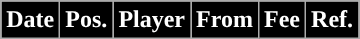<table class="wikitable plainrowheaders sortable">
<tr>
<th style="background:black; color:#FFFFFF;">Date</th>
<th style="background:black; color:#FFFFFF;">Pos.</th>
<th style="background:black; color:#FFFFFF;">Player</th>
<th style="background:black; color:#FFFFFF;">From</th>
<th style="background:black; color:#FFFFFF;">Fee</th>
<th style="background:black; color:#FFFFFF;">Ref.</th>
</tr>
</table>
